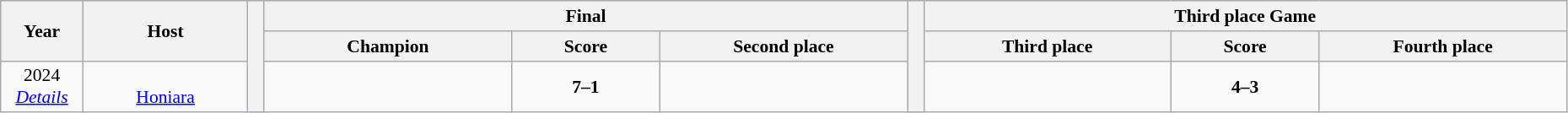<table class="wikitable" style="font-size:90%; width: 98%; text-align: center;">
<tr bgcolor=#C1D8FF>
<th rowspan=2 width=5%>Year</th>
<th rowspan=2 width=10%>Host</th>
<th width=1% rowspan=3 bgcolor=ffffff></th>
<th colspan=3>Final</th>
<th width=1% rowspan=3 bgcolor=ffffff></th>
<th colspan=3>Third place Game</th>
</tr>
<tr bgcolor=#EFEFEF>
<th width=15%>Champion</th>
<th width=9%>Score</th>
<th width=15%>Second place</th>
<th width=15%>Third place</th>
<th width=9%>Score</th>
<th width=15%>Fourth place</th>
</tr>
<tr>
<td>2024 <br> <em><a href='#'>Details</a></em></td>
<td><br><a href='#'>Honiara</a></td>
<td><strong></strong></td>
<td><strong>7–1</strong></td>
<td></td>
<td></td>
<td><strong>4–3</strong></td>
<td></td>
</tr>
</table>
